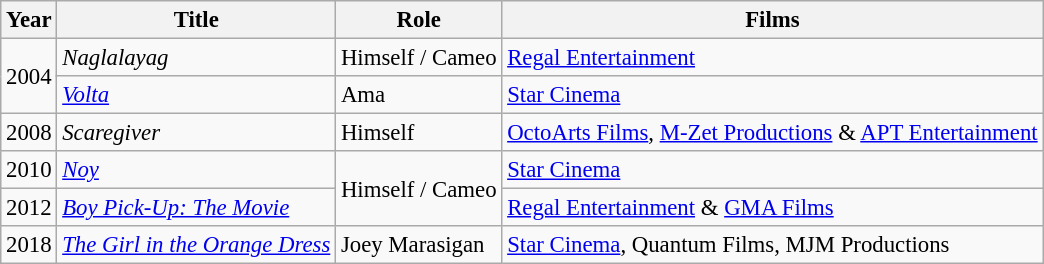<table class="wikitable" style="font-size: 95%;">
<tr>
<th>Year</th>
<th>Title</th>
<th>Role</th>
<th>Films</th>
</tr>
<tr>
<td rowspan="2">2004</td>
<td><em>Naglalayag</em></td>
<td>Himself / Cameo</td>
<td><a href='#'>Regal Entertainment</a></td>
</tr>
<tr>
<td><em><a href='#'>Volta</a></em></td>
<td>Ama</td>
<td><a href='#'>Star Cinema</a></td>
</tr>
<tr>
<td>2008</td>
<td><em>Scaregiver</em></td>
<td>Himself</td>
<td><a href='#'>OctoArts Films</a>, <a href='#'>M-Zet Productions</a> & <a href='#'>APT Entertainment</a></td>
</tr>
<tr>
<td>2010</td>
<td><em><a href='#'>Noy</a></em></td>
<td rowspan="2">Himself / Cameo</td>
<td><a href='#'>Star Cinema</a></td>
</tr>
<tr>
<td>2012</td>
<td><em><a href='#'>Boy Pick-Up: The Movie</a></em></td>
<td><a href='#'>Regal Entertainment</a> & <a href='#'>GMA Films</a></td>
</tr>
<tr>
<td>2018</td>
<td><em><a href='#'>The Girl in the Orange Dress</a></em></td>
<td>Joey Marasigan</td>
<td><a href='#'>Star Cinema</a>, Quantum Films, MJM Productions</td>
</tr>
</table>
